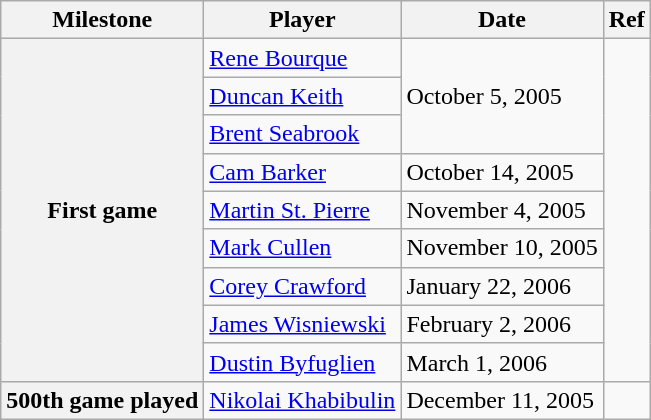<table class="wikitable">
<tr>
<th scope="col">Milestone</th>
<th scope="col">Player</th>
<th scope="col">Date</th>
<th scope="col">Ref</th>
</tr>
<tr>
<th rowspan=9>First game</th>
<td><a href='#'>Rene Bourque</a></td>
<td rowspan=3>October 5, 2005</td>
<td rowspan=9></td>
</tr>
<tr>
<td><a href='#'>Duncan Keith</a></td>
</tr>
<tr>
<td><a href='#'>Brent Seabrook</a></td>
</tr>
<tr>
<td><a href='#'>Cam Barker</a></td>
<td>October 14, 2005</td>
</tr>
<tr>
<td><a href='#'>Martin St. Pierre</a></td>
<td>November 4, 2005</td>
</tr>
<tr>
<td><a href='#'>Mark Cullen</a></td>
<td>November 10, 2005</td>
</tr>
<tr>
<td><a href='#'>Corey Crawford</a></td>
<td>January 22, 2006</td>
</tr>
<tr>
<td><a href='#'>James Wisniewski</a></td>
<td>February 2, 2006</td>
</tr>
<tr>
<td><a href='#'>Dustin Byfuglien</a></td>
<td>March 1, 2006</td>
</tr>
<tr>
<th>500th game played</th>
<td><a href='#'>Nikolai Khabibulin</a></td>
<td>December 11, 2005</td>
<td></td>
</tr>
</table>
